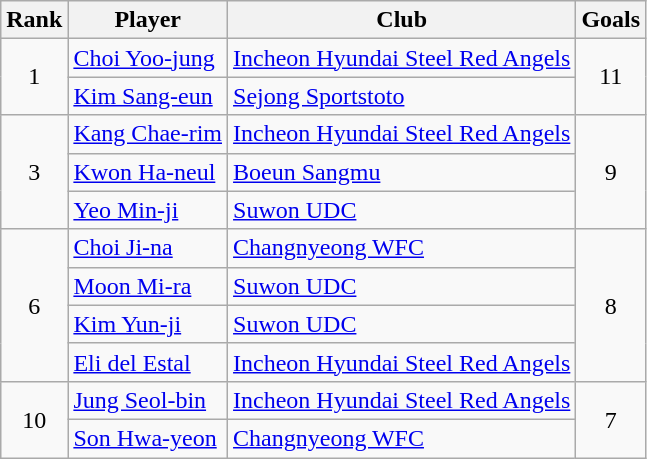<table class="wikitable" style="text-align:center">
<tr>
<th>Rank</th>
<th>Player</th>
<th>Club</th>
<th>Goals</th>
</tr>
<tr>
<td rowspan=2>1</td>
<td align="left"> <a href='#'>Choi Yoo-jung</a></td>
<td align="left"><a href='#'>Incheon Hyundai Steel Red Angels</a></td>
<td rowspan=2>11</td>
</tr>
<tr>
<td align="left"> <a href='#'>Kim Sang-eun</a></td>
<td align="left"><a href='#'>Sejong Sportstoto</a></td>
</tr>
<tr>
<td rowspan=3>3</td>
<td align="left"> <a href='#'>Kang Chae-rim</a></td>
<td align="left"><a href='#'>Incheon Hyundai Steel Red Angels</a></td>
<td rowspan=3>9</td>
</tr>
<tr>
<td align="left"> <a href='#'>Kwon Ha-neul</a></td>
<td align="left"><a href='#'>Boeun Sangmu</a></td>
</tr>
<tr>
<td align="left"> <a href='#'>Yeo Min-ji</a></td>
<td align="left"><a href='#'>Suwon UDC</a></td>
</tr>
<tr>
<td rowspan=4>6</td>
<td align="left"> <a href='#'>Choi Ji-na</a></td>
<td align="left"><a href='#'>Changnyeong WFC</a></td>
<td rowspan=4>8</td>
</tr>
<tr>
<td align="left"> <a href='#'>Moon Mi-ra</a></td>
<td align="left"><a href='#'>Suwon UDC</a></td>
</tr>
<tr>
<td align="left"> <a href='#'>Kim Yun-ji</a></td>
<td align="left"><a href='#'>Suwon UDC</a></td>
</tr>
<tr>
<td align="left"> <a href='#'>Eli del Estal</a></td>
<td align="left"><a href='#'>Incheon Hyundai Steel Red Angels</a></td>
</tr>
<tr>
<td rowspan=2>10</td>
<td align="left"> <a href='#'>Jung Seol-bin</a></td>
<td align="left"><a href='#'>Incheon Hyundai Steel Red Angels</a></td>
<td rowspan=2>7</td>
</tr>
<tr>
<td align="left"> <a href='#'>Son Hwa-yeon</a></td>
<td align="left"><a href='#'>Changnyeong WFC</a></td>
</tr>
</table>
